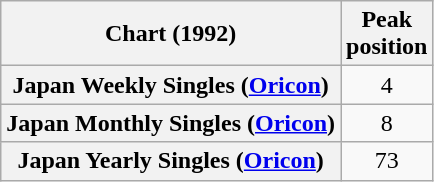<table class="wikitable sortable plainrowheaders" style="text-align:center;">
<tr>
<th scope="col">Chart (1992)</th>
<th scope="col">Peak<br>position</th>
</tr>
<tr>
<th scope="row">Japan Weekly Singles (<a href='#'>Oricon</a>)</th>
<td style="text-align:center;">4</td>
</tr>
<tr>
<th scope="row">Japan Monthly Singles (<a href='#'>Oricon</a>)</th>
<td style="text-align:center;">8</td>
</tr>
<tr>
<th scope="row">Japan Yearly Singles (<a href='#'>Oricon</a>)</th>
<td style="text-align:center;">73</td>
</tr>
</table>
